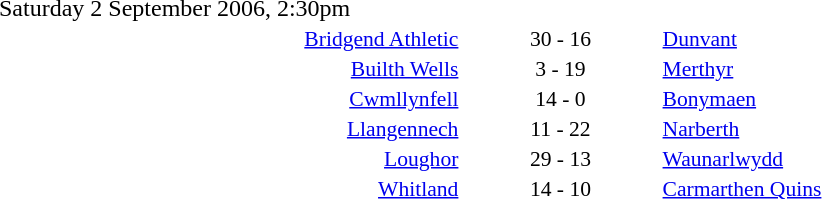<table style="width:70%;" cellspacing="1">
<tr>
<th width=35%></th>
<th width=15%></th>
<th></th>
</tr>
<tr>
<td>Saturday 2 September 2006, 2:30pm</td>
</tr>
<tr style=font-size:90%>
<td align=right><a href='#'>Bridgend Athletic</a></td>
<td align=center>30 - 16</td>
<td><a href='#'>Dunvant</a></td>
</tr>
<tr style=font-size:90%>
<td align=right><a href='#'>Builth Wells</a></td>
<td align=center>3 - 19</td>
<td><a href='#'>Merthyr</a></td>
</tr>
<tr style=font-size:90%>
<td align=right><a href='#'>Cwmllynfell</a></td>
<td align=center>14 - 0</td>
<td><a href='#'>Bonymaen</a></td>
</tr>
<tr style=font-size:90%>
<td align=right><a href='#'>Llangennech</a></td>
<td align=center>11 - 22</td>
<td><a href='#'>Narberth</a></td>
</tr>
<tr style=font-size:90%>
<td align=right><a href='#'>Loughor</a></td>
<td align=center>29 - 13</td>
<td><a href='#'>Waunarlwydd</a></td>
</tr>
<tr style=font-size:90%>
<td align=right><a href='#'>Whitland</a></td>
<td align=center>14 - 10</td>
<td><a href='#'>Carmarthen Quins</a></td>
</tr>
</table>
